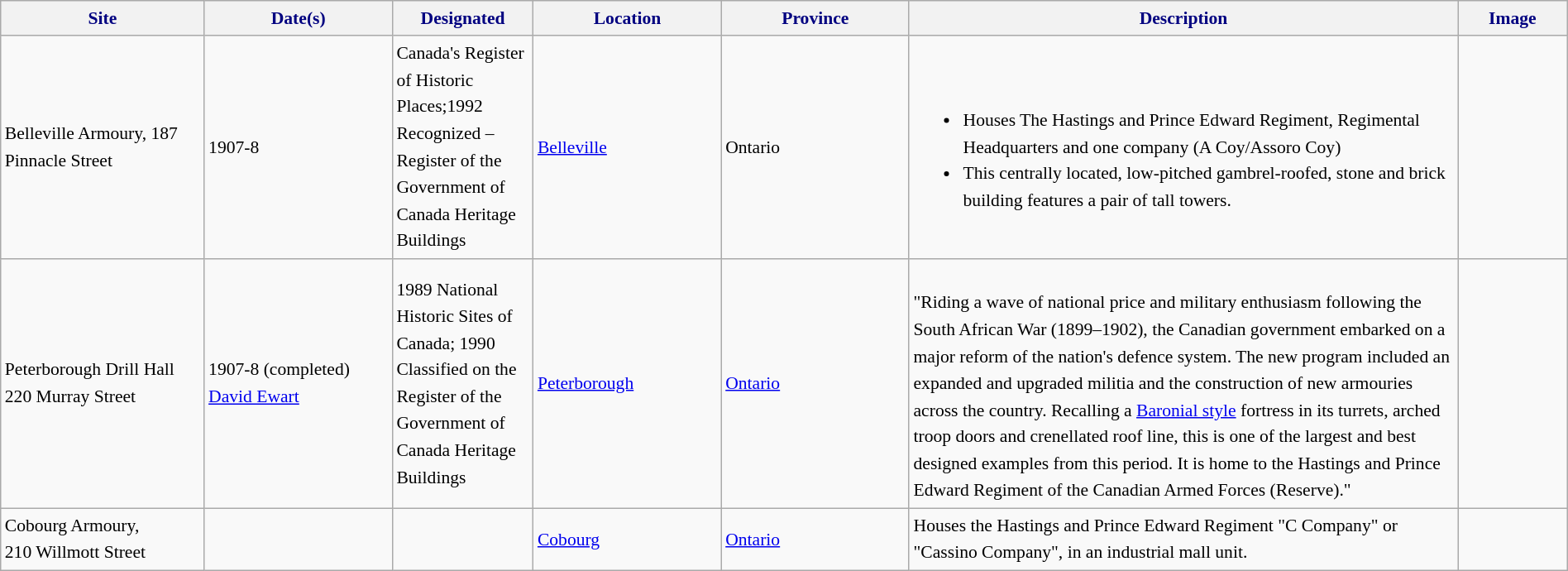<table class="wikitable sortable" style="font-size:90%;width:100%;border:0px;text-align:left;line-height:150%;">
<tr>
<th style="background: #f2f2f2; color: #000080" width="13%">Site</th>
<th style="background: #f2f2f2; color: #000080" width="12%">Date(s)</th>
<th style="background: #f2f2f2; color: #000080" width="9%">Designated</th>
<th style="background: #f2f2f2; color: #000080" width="12%">Location</th>
<th style="background: #f2f2f2; color: #000080" width="12%">Province</th>
<th style="background: #f2f2f2; color: #000080" width="35%" class="unsortable">Description</th>
<th style="background: #f2f2f2; color: #000080" width="7%" class="unsortable">Image</th>
</tr>
<tr>
<td>Belleville Armoury, 187 Pinnacle Street</td>
<td>1907-8</td>
<td>Canada's Register of Historic Places;1992 Recognized – Register of the Government of Canada Heritage Buildings</td>
<td><a href='#'>Belleville</a></td>
<td>Ontario</td>
<td><br><ul><li>Houses The Hastings and Prince Edward Regiment, Regimental Headquarters and one company (A Coy/Assoro Coy)</li><li>This centrally located, low-pitched gambrel-roofed, stone and brick building features a pair of tall towers.</li></ul></td>
<td></td>
</tr>
<tr>
<td>Peterborough Drill Hall<br>220 Murray Street</td>
<td>1907-8 (completed) <a href='#'>David Ewart</a></td>
<td>1989 National Historic Sites of Canada; 1990 Classified on the Register of the Government of Canada Heritage Buildings</td>
<td><a href='#'>Peterborough</a><br></td>
<td><a href='#'>Ontario</a></td>
<td><br>"Riding a wave of national price and military enthusiasm following the South African War (1899–1902), the Canadian government embarked on a major reform of the nation's defence system. The new program included an expanded and upgraded militia and the construction of new armouries across the country. Recalling a <a href='#'>Baronial style</a> fortress in its turrets, arched troop doors and crenellated roof line, this is one of the largest and best designed examples from this period. It is home to the Hastings and Prince Edward Regiment of the Canadian Armed Forces (Reserve)."</td>
<td></td>
</tr>
<tr>
<td>Cobourg Armoury,<br>210 Willmott Street</td>
<td></td>
<td></td>
<td><a href='#'>Cobourg</a></td>
<td><a href='#'>Ontario</a></td>
<td>Houses the Hastings and Prince Edward Regiment "C Company" or "Cassino Company", in an industrial mall unit.</td>
<td></td>
</tr>
</table>
